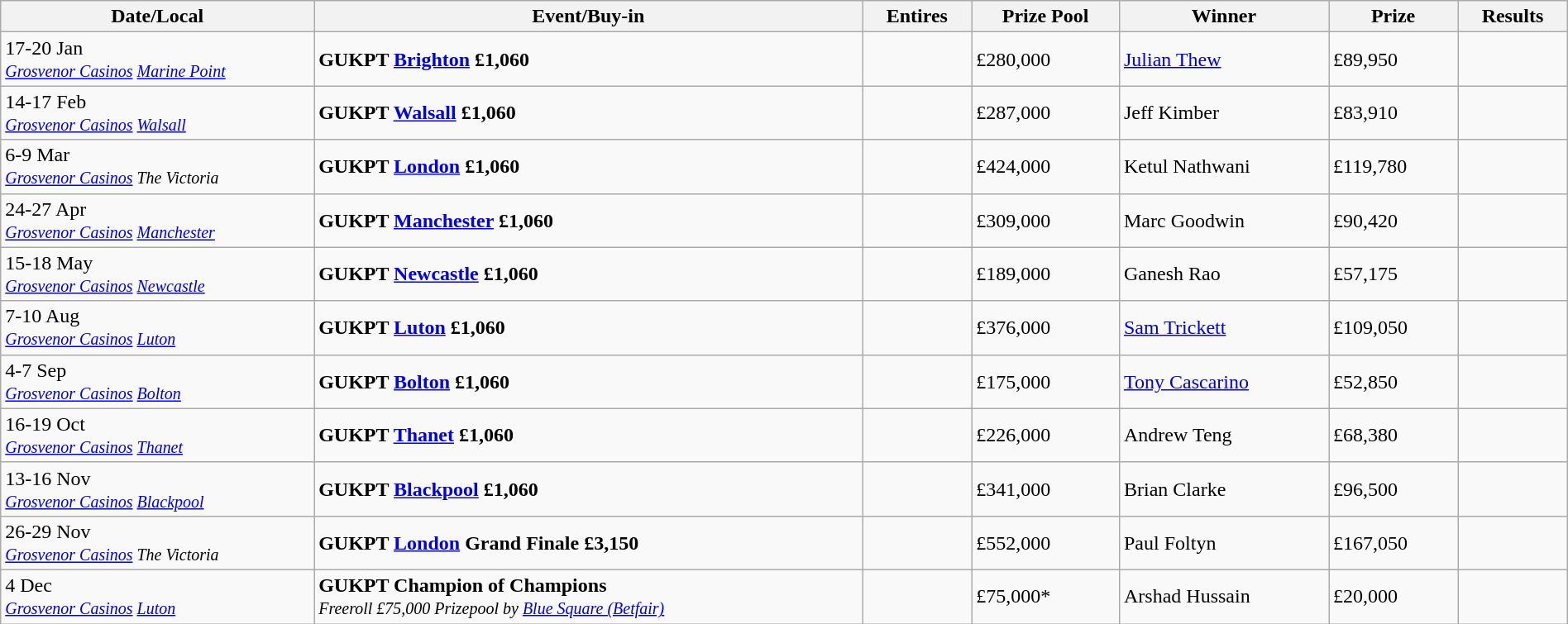<table class="wikitable" width="100%">
<tr>
<th width="20%">Date/Local</th>
<th !width="15%">Event/Buy-in</th>
<th !width="10%">Entires</th>
<th !width="10%">Prize Pool</th>
<th !width="25%">Winner</th>
<th !width="10%">Prize</th>
<th !width="10%">Results</th>
</tr>
<tr>
<td>17-20 Jan<br><small><em><a href='#'>Grosvenor Casinos</a> <a href='#'>Marine Point</a></em></small></td>
<td> <strong>GUKPT <a href='#'>Brighton</a> £1,060</strong></td>
<td></td>
<td>£280,000</td>
<td> <a href='#'>Julian Thew</a></td>
<td>£89,950</td>
<td></td>
</tr>
<tr>
<td>14-17 Feb<br><small><em><a href='#'>Grosvenor Casinos</a> <a href='#'>Walsall</a></em></small></td>
<td> <strong>GUKPT <a href='#'>Walsall</a> £1,060</strong></td>
<td></td>
<td>£287,000</td>
<td> Jeff Kimber</td>
<td>£83,910</td>
<td></td>
</tr>
<tr>
<td>6-9 Mar<br><small><em><a href='#'>Grosvenor Casinos</a> The Victoria</em></small></td>
<td> <strong>GUKPT <a href='#'>London</a> £1,060</strong></td>
<td></td>
<td>£424,000</td>
<td> Ketul Nathwani</td>
<td>£119,780</td>
<td></td>
</tr>
<tr>
<td>24-27 Apr<br><small><em><a href='#'>Grosvenor Casinos</a> <a href='#'>Manchester</a></em></small></td>
<td> <strong>GUKPT <a href='#'>Manchester</a> £1,060</strong></td>
<td></td>
<td>£309,000</td>
<td> Marc Goodwin</td>
<td>£90,420</td>
<td></td>
</tr>
<tr>
<td>15-18 May<br><small><em><a href='#'>Grosvenor Casinos</a> <a href='#'>Newcastle</a></em></small></td>
<td> <strong>GUKPT <a href='#'>Newcastle</a> £1,060</strong></td>
<td></td>
<td>£189,000</td>
<td> Ganesh Rao</td>
<td>£57,175</td>
<td></td>
</tr>
<tr>
<td>7-10 Aug<br><small><em><a href='#'>Grosvenor Casinos</a> <a href='#'>Luton</a></em></small></td>
<td> <strong>GUKPT <a href='#'>Luton</a> £1,060</strong></td>
<td></td>
<td>£376,000</td>
<td> <a href='#'>Sam Trickett</a></td>
<td>£109,050</td>
<td></td>
</tr>
<tr>
<td>4-7 Sep<br><small><em><a href='#'>Grosvenor Casinos</a> <a href='#'>Bolton</a></em></small></td>
<td> <strong>GUKPT <a href='#'>Bolton</a> £1,060</strong></td>
<td></td>
<td>£175,000</td>
<td> <a href='#'>Tony Cascarino</a></td>
<td>£52,850</td>
<td></td>
</tr>
<tr>
<td>16-19 Oct<br><small><em><a href='#'>Grosvenor Casinos</a> <a href='#'>Thanet</a></em></small></td>
<td> <strong>GUKPT <a href='#'>Thanet</a> £1,060</strong></td>
<td></td>
<td>£226,000</td>
<td> Andrew Teng</td>
<td>£68,380</td>
<td></td>
</tr>
<tr>
<td>13-16 Nov<br><small><em><a href='#'>Grosvenor Casinos</a> <a href='#'>Blackpool</a></em></small></td>
<td> <strong>GUKPT <a href='#'>Blackpool</a> £1,060</strong></td>
<td></td>
<td>£341,000</td>
<td> Brian Clarke</td>
<td>£96,500</td>
<td></td>
</tr>
<tr>
<td>26-29 Nov<br><small><em><a href='#'>Grosvenor Casinos</a> The Victoria</em></small></td>
<td> <strong>GUKPT <a href='#'>London</a> Grand Finale £3,150</strong></td>
<td></td>
<td>£552,000</td>
<td> Paul Foltyn</td>
<td>£167,050</td>
<td></td>
</tr>
<tr>
<td>4 Dec<br><small><em><a href='#'>Grosvenor Casinos</a> <a href='#'>Luton</a></em></small></td>
<td> <strong>GUKPT Champion of Champions</strong><br><small><em>Freeroll £75,000 Prizepool by <a href='#'>Blue Square (Betfair)</a></em></small></td>
<td></td>
<td>£75,000*</td>
<td> Arshad Hussain</td>
<td>£20,000</td>
<td></td>
</tr>
</table>
